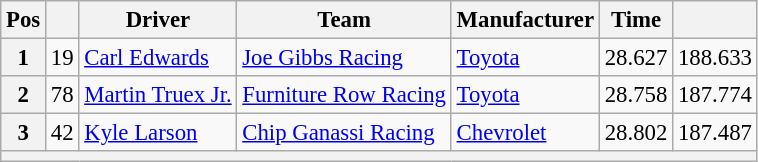<table class="wikitable" style="font-size:95%">
<tr>
<th>Pos</th>
<th></th>
<th>Driver</th>
<th>Team</th>
<th>Manufacturer</th>
<th>Time</th>
<th></th>
</tr>
<tr>
<th>1</th>
<td>19</td>
<td><a href='#'>Carl Edwards</a></td>
<td><a href='#'>Joe Gibbs Racing</a></td>
<td><a href='#'>Toyota</a></td>
<td>28.627</td>
<td>188.633</td>
</tr>
<tr>
<th>2</th>
<td>78</td>
<td><a href='#'>Martin Truex Jr.</a></td>
<td><a href='#'>Furniture Row Racing</a></td>
<td><a href='#'>Toyota</a></td>
<td>28.758</td>
<td>187.774</td>
</tr>
<tr>
<th>3</th>
<td>42</td>
<td><a href='#'>Kyle Larson</a></td>
<td><a href='#'>Chip Ganassi Racing</a></td>
<td><a href='#'>Chevrolet</a></td>
<td>28.802</td>
<td>187.487</td>
</tr>
<tr>
<th colspan="7"></th>
</tr>
</table>
